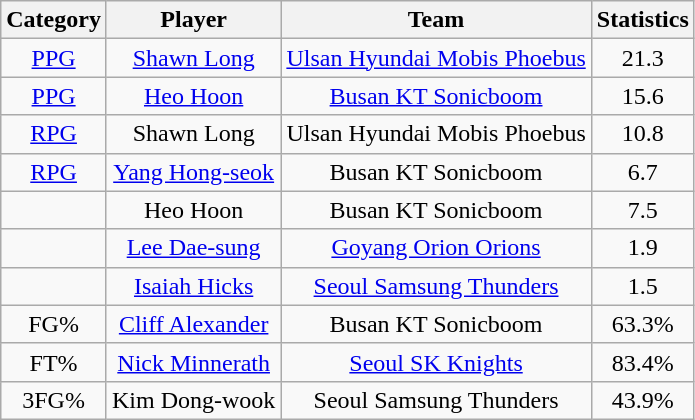<table class="wikitable" style="text-align:center">
<tr>
<th>Category</th>
<th>Player</th>
<th>Team</th>
<th>Statistics</th>
</tr>
<tr>
<td><a href='#'>PPG</a></td>
<td> <a href='#'>Shawn Long</a></td>
<td><a href='#'>Ulsan Hyundai Mobis Phoebus</a></td>
<td>21.3</td>
</tr>
<tr>
<td><a href='#'>PPG</a></td>
<td><a href='#'>Heo Hoon</a></td>
<td><a href='#'>Busan KT Sonicboom</a></td>
<td>15.6</td>
</tr>
<tr>
<td><a href='#'>RPG</a></td>
<td> Shawn Long</td>
<td>Ulsan Hyundai Mobis Phoebus</td>
<td>10.8</td>
</tr>
<tr>
<td><a href='#'>RPG</a></td>
<td><a href='#'>Yang Hong-seok</a></td>
<td>Busan KT Sonicboom</td>
<td>6.7</td>
</tr>
<tr>
<td><a href='#'></a></td>
<td> Heo Hoon</td>
<td>Busan KT Sonicboom</td>
<td>7.5</td>
</tr>
<tr>
<td><a href='#'></a></td>
<td> <a href='#'>Lee Dae-sung</a></td>
<td><a href='#'>Goyang Orion Orions</a></td>
<td>1.9</td>
</tr>
<tr>
<td><a href='#'></a></td>
<td> <a href='#'>Isaiah Hicks</a></td>
<td><a href='#'>Seoul Samsung Thunders</a></td>
<td>1.5</td>
</tr>
<tr>
<td>FG%</td>
<td> <a href='#'>Cliff Alexander</a></td>
<td>Busan KT Sonicboom</td>
<td>63.3%</td>
</tr>
<tr>
<td>FT%</td>
<td> <a href='#'>Nick Minnerath</a></td>
<td><a href='#'>Seoul SK Knights</a></td>
<td>83.4%</td>
</tr>
<tr>
<td>3FG%</td>
<td> Kim Dong-wook</td>
<td>Seoul Samsung Thunders</td>
<td>43.9%</td>
</tr>
</table>
